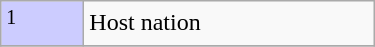<table class="wikitable" border="solid 1px #AAAAAA" width="250px">
<tr>
<td style="background:#ccccff; width:3em;"><sup>1</sup></td>
<td>Host nation</td>
</tr>
<tr>
</tr>
</table>
